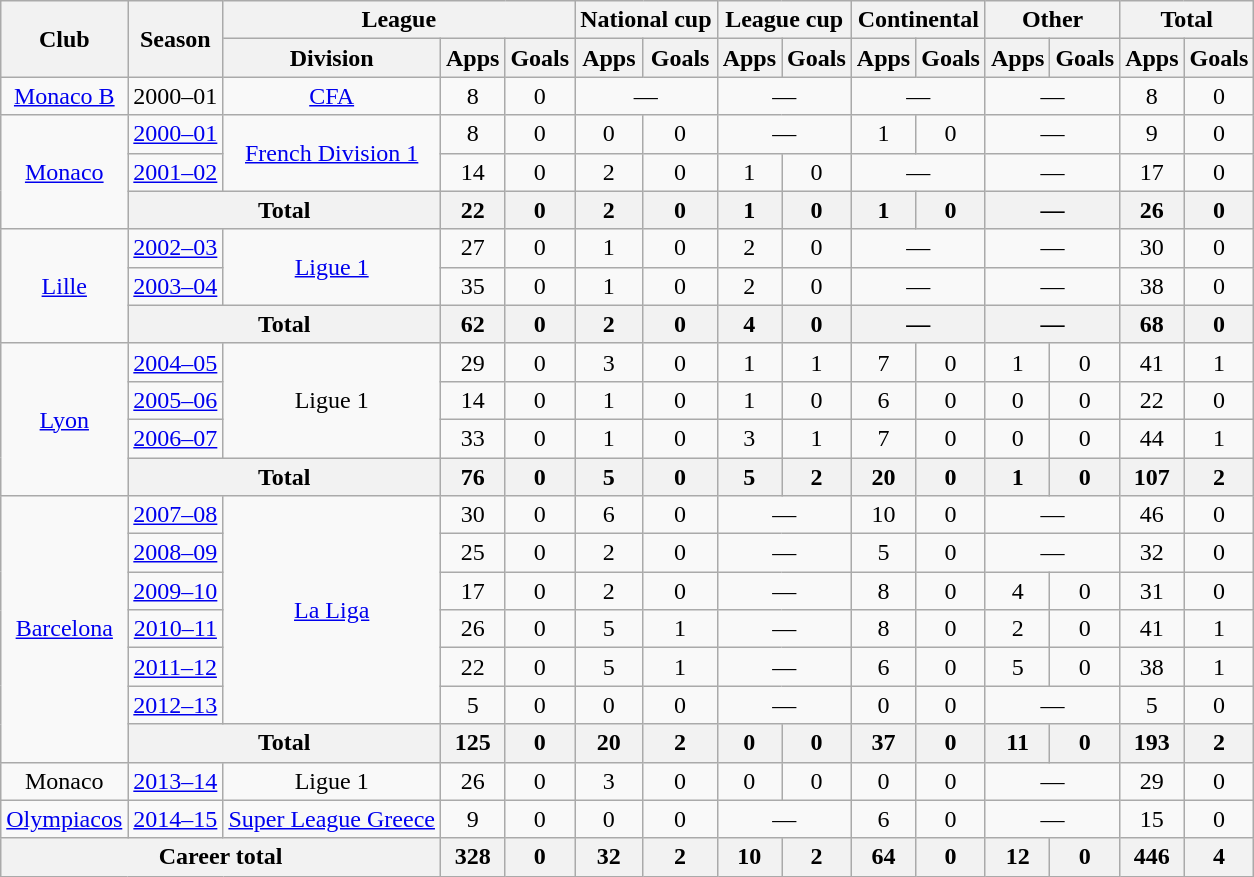<table class="wikitable" style="text-align:center">
<tr>
<th rowspan="2">Club</th>
<th rowspan="2">Season</th>
<th colspan="3">League</th>
<th colspan="2">National cup</th>
<th colspan="2">League cup</th>
<th colspan="2">Continental</th>
<th colspan="2">Other</th>
<th colspan="2">Total</th>
</tr>
<tr>
<th>Division</th>
<th>Apps</th>
<th>Goals</th>
<th>Apps</th>
<th>Goals</th>
<th>Apps</th>
<th>Goals</th>
<th>Apps</th>
<th>Goals</th>
<th>Apps</th>
<th>Goals</th>
<th>Apps</th>
<th>Goals</th>
</tr>
<tr>
<td><a href='#'>Monaco B</a></td>
<td>2000–01</td>
<td><a href='#'>CFA</a></td>
<td>8</td>
<td>0</td>
<td colspan="2">—</td>
<td colspan="2">—</td>
<td colspan="2">—</td>
<td colspan="2">—</td>
<td>8</td>
<td>0</td>
</tr>
<tr>
<td rowspan="3"><a href='#'>Monaco</a></td>
<td><a href='#'>2000–01</a></td>
<td rowspan="2"><a href='#'>French Division 1</a></td>
<td>8</td>
<td>0</td>
<td>0</td>
<td>0</td>
<td colspan="2">—</td>
<td>1</td>
<td>0</td>
<td colspan="2">—</td>
<td>9</td>
<td>0</td>
</tr>
<tr>
<td><a href='#'>2001–02</a></td>
<td>14</td>
<td>0</td>
<td>2</td>
<td>0</td>
<td>1</td>
<td>0</td>
<td colspan="2">—</td>
<td colspan="2">—</td>
<td>17</td>
<td>0</td>
</tr>
<tr>
<th colspan="2">Total</th>
<th>22</th>
<th>0</th>
<th>2</th>
<th>0</th>
<th>1</th>
<th>0</th>
<th>1</th>
<th>0</th>
<th colspan="2">—</th>
<th>26</th>
<th>0</th>
</tr>
<tr>
<td rowspan="3"><a href='#'>Lille</a></td>
<td><a href='#'>2002–03</a></td>
<td rowspan="2"><a href='#'>Ligue 1</a></td>
<td>27</td>
<td>0</td>
<td>1</td>
<td>0</td>
<td>2</td>
<td>0</td>
<td colspan="2">—</td>
<td colspan="2">—</td>
<td>30</td>
<td>0</td>
</tr>
<tr>
<td><a href='#'>2003–04</a></td>
<td>35</td>
<td>0</td>
<td>1</td>
<td>0</td>
<td>2</td>
<td>0</td>
<td colspan="2">—</td>
<td colspan="2">—</td>
<td>38</td>
<td>0</td>
</tr>
<tr>
<th colspan="2">Total</th>
<th>62</th>
<th>0</th>
<th>2</th>
<th>0</th>
<th>4</th>
<th>0</th>
<th colspan="2">—</th>
<th colspan="2">—</th>
<th>68</th>
<th>0</th>
</tr>
<tr>
<td rowspan="4"><a href='#'>Lyon</a></td>
<td><a href='#'>2004–05</a></td>
<td rowspan="3">Ligue 1</td>
<td>29</td>
<td>0</td>
<td>3</td>
<td>0</td>
<td>1</td>
<td>1</td>
<td>7</td>
<td>0</td>
<td>1</td>
<td>0</td>
<td>41</td>
<td>1</td>
</tr>
<tr>
<td><a href='#'>2005–06</a></td>
<td>14</td>
<td>0</td>
<td>1</td>
<td>0</td>
<td>1</td>
<td>0</td>
<td>6</td>
<td>0</td>
<td>0</td>
<td>0</td>
<td>22</td>
<td>0</td>
</tr>
<tr>
<td><a href='#'>2006–07</a></td>
<td>33</td>
<td>0</td>
<td>1</td>
<td>0</td>
<td>3</td>
<td>1</td>
<td>7</td>
<td>0</td>
<td>0</td>
<td>0</td>
<td>44</td>
<td>1</td>
</tr>
<tr>
<th colspan="2">Total</th>
<th>76</th>
<th>0</th>
<th>5</th>
<th>0</th>
<th>5</th>
<th>2</th>
<th>20</th>
<th>0</th>
<th>1</th>
<th>0</th>
<th>107</th>
<th>2</th>
</tr>
<tr>
<td rowspan="7"><a href='#'>Barcelona</a></td>
<td><a href='#'>2007–08</a></td>
<td rowspan="6"><a href='#'>La Liga</a></td>
<td>30</td>
<td>0</td>
<td>6</td>
<td>0</td>
<td colspan="2">—</td>
<td>10</td>
<td>0</td>
<td colspan="2">—</td>
<td>46</td>
<td>0</td>
</tr>
<tr>
<td><a href='#'>2008–09</a></td>
<td>25</td>
<td>0</td>
<td>2</td>
<td>0</td>
<td colspan="2">—</td>
<td>5</td>
<td>0</td>
<td colspan="2">—</td>
<td>32</td>
<td>0</td>
</tr>
<tr>
<td><a href='#'>2009–10</a></td>
<td>17</td>
<td>0</td>
<td>2</td>
<td>0</td>
<td colspan="2">—</td>
<td>8</td>
<td>0</td>
<td>4</td>
<td>0</td>
<td>31</td>
<td>0</td>
</tr>
<tr>
<td><a href='#'>2010–11</a></td>
<td>26</td>
<td>0</td>
<td>5</td>
<td>1</td>
<td colspan="2">—</td>
<td>8</td>
<td>0</td>
<td>2</td>
<td>0</td>
<td>41</td>
<td>1</td>
</tr>
<tr>
<td><a href='#'>2011–12</a></td>
<td>22</td>
<td>0</td>
<td>5</td>
<td>1</td>
<td colspan="2">—</td>
<td>6</td>
<td>0</td>
<td>5</td>
<td>0</td>
<td>38</td>
<td>1</td>
</tr>
<tr>
<td><a href='#'>2012–13</a></td>
<td>5</td>
<td>0</td>
<td>0</td>
<td>0</td>
<td colspan="2">—</td>
<td>0</td>
<td>0</td>
<td colspan="2">—</td>
<td>5</td>
<td>0</td>
</tr>
<tr>
<th colspan="2">Total</th>
<th>125</th>
<th>0</th>
<th>20</th>
<th>2</th>
<th>0</th>
<th>0</th>
<th>37</th>
<th>0</th>
<th>11</th>
<th>0</th>
<th>193</th>
<th>2</th>
</tr>
<tr>
<td>Monaco</td>
<td><a href='#'>2013–14</a></td>
<td>Ligue 1</td>
<td>26</td>
<td>0</td>
<td>3</td>
<td>0</td>
<td>0</td>
<td>0</td>
<td>0</td>
<td>0</td>
<td colspan="2">—</td>
<td>29</td>
<td>0</td>
</tr>
<tr>
<td><a href='#'>Olympiacos</a></td>
<td><a href='#'>2014–15</a></td>
<td><a href='#'>Super League Greece</a></td>
<td>9</td>
<td>0</td>
<td>0</td>
<td>0</td>
<td colspan="2">—</td>
<td>6</td>
<td>0</td>
<td colspan="2">—</td>
<td>15</td>
<td>0</td>
</tr>
<tr>
<th colspan="3">Career total</th>
<th>328</th>
<th>0</th>
<th>32</th>
<th>2</th>
<th>10</th>
<th>2</th>
<th>64</th>
<th>0</th>
<th>12</th>
<th>0</th>
<th>446</th>
<th>4</th>
</tr>
</table>
